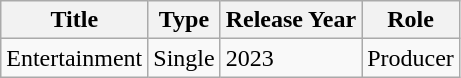<table class="wikitable">
<tr>
<th>Title</th>
<th>Type</th>
<th>Release Year</th>
<th>Role</th>
</tr>
<tr>
<td>Entertainment</td>
<td>Single</td>
<td>2023</td>
<td>Producer</td>
</tr>
</table>
